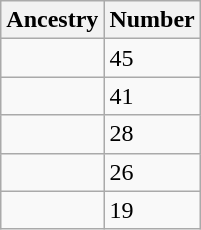<table style="float: right; margin: 1em; " class="wikitable">
<tr>
<th>Ancestry</th>
<th>Number</th>
</tr>
<tr>
<td></td>
<td>45</td>
</tr>
<tr>
<td></td>
<td>41</td>
</tr>
<tr>
<td></td>
<td>28</td>
</tr>
<tr>
<td></td>
<td>26</td>
</tr>
<tr>
<td></td>
<td>19</td>
</tr>
</table>
